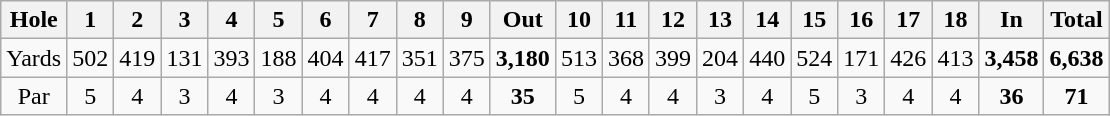<table class="wikitable" style="text-align:center">
<tr>
<th>Hole</th>
<th>1</th>
<th>2</th>
<th>3</th>
<th>4</th>
<th>5</th>
<th>6</th>
<th>7</th>
<th>8</th>
<th>9</th>
<th>Out</th>
<th>10</th>
<th>11</th>
<th>12</th>
<th>13</th>
<th>14</th>
<th>15</th>
<th>16</th>
<th>17</th>
<th>18</th>
<th>In</th>
<th>Total</th>
</tr>
<tr>
<td>Yards</td>
<td>502</td>
<td>419</td>
<td>131</td>
<td>393</td>
<td>188</td>
<td>404</td>
<td>417</td>
<td>351</td>
<td>375</td>
<td><strong>3,180</strong></td>
<td>513</td>
<td>368</td>
<td>399</td>
<td>204</td>
<td>440</td>
<td>524</td>
<td>171</td>
<td>426</td>
<td>413</td>
<td><strong>3,458</strong></td>
<td><strong>6,638</strong></td>
</tr>
<tr>
<td>Par</td>
<td>5</td>
<td>4</td>
<td>3</td>
<td>4</td>
<td>3</td>
<td>4</td>
<td>4</td>
<td>4</td>
<td>4</td>
<td><strong>35</strong></td>
<td>5</td>
<td>4</td>
<td>4</td>
<td>3</td>
<td>4</td>
<td>5</td>
<td>3</td>
<td>4</td>
<td>4</td>
<td><strong>36</strong></td>
<td><strong>71</strong></td>
</tr>
</table>
